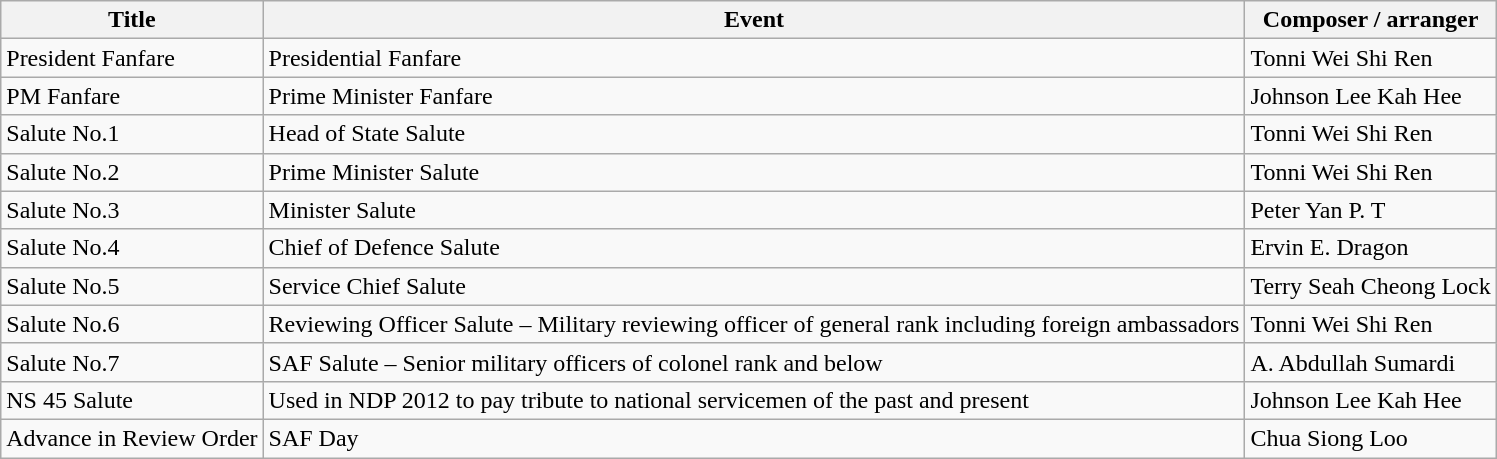<table class="wikitable">
<tr>
<th>Title</th>
<th>Event</th>
<th>Composer / arranger</th>
</tr>
<tr>
<td>President Fanfare</td>
<td>Presidential Fanfare</td>
<td>Tonni Wei Shi Ren</td>
</tr>
<tr>
<td>PM Fanfare</td>
<td>Prime Minister Fanfare</td>
<td>Johnson Lee Kah Hee</td>
</tr>
<tr>
<td>Salute No.1</td>
<td>Head of State Salute</td>
<td>Tonni Wei Shi Ren</td>
</tr>
<tr>
<td>Salute No.2</td>
<td>Prime Minister Salute</td>
<td>Tonni Wei Shi Ren</td>
</tr>
<tr>
<td>Salute No.3</td>
<td>Minister Salute</td>
<td>Peter Yan P. T</td>
</tr>
<tr>
<td>Salute No.4</td>
<td>Chief of Defence Salute</td>
<td>Ervin E. Dragon</td>
</tr>
<tr>
<td>Salute No.5</td>
<td>Service Chief Salute</td>
<td>Terry Seah Cheong Lock</td>
</tr>
<tr>
<td>Salute No.6</td>
<td>Reviewing Officer Salute – Military reviewing officer of general rank including foreign ambassadors</td>
<td>Tonni Wei Shi Ren</td>
</tr>
<tr>
<td>Salute No.7</td>
<td>SAF Salute – Senior military officers of colonel rank and below</td>
<td>A. Abdullah Sumardi</td>
</tr>
<tr>
<td>NS 45 Salute</td>
<td>Used in NDP 2012 to pay tribute to national servicemen of the past and present</td>
<td>Johnson Lee Kah Hee</td>
</tr>
<tr>
<td>Advance in Review Order</td>
<td>SAF Day</td>
<td>Chua Siong Loo</td>
</tr>
</table>
